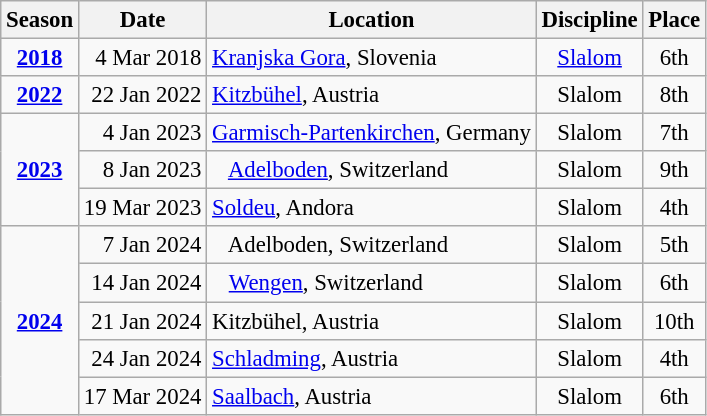<table class="wikitable" style="text-align:center; font-size:95%;">
<tr>
<th>Season</th>
<th>Date</th>
<th>Location</th>
<th>Discipline</th>
<th>Place</th>
</tr>
<tr>
<td><strong><a href='#'>2018</a></strong></td>
<td align=right>4 Mar 2018</td>
<td align=left> <a href='#'>Kranjska Gora</a>, Slovenia</td>
<td><a href='#'>Slalom</a></td>
<td>6th</td>
</tr>
<tr>
<td><strong><a href='#'>2022</a></strong></td>
<td align=right>22 Jan 2022</td>
<td align=left> <a href='#'>Kitzbühel</a>, Austria</td>
<td>Slalom</td>
<td>8th</td>
</tr>
<tr>
<td rowspan=3><strong><a href='#'>2023</a></strong></td>
<td align=right>4 Jan 2023</td>
<td align=left> <a href='#'>Garmisch-Partenkirchen</a>, Germany</td>
<td>Slalom</td>
<td>7th</td>
</tr>
<tr>
<td align=right>8 Jan 2023</td>
<td align=left>   <a href='#'>Adelboden</a>, Switzerland</td>
<td>Slalom</td>
<td>9th</td>
</tr>
<tr>
<td align=right>19 Mar 2023</td>
<td align=left> <a href='#'>Soldeu</a>, Andora</td>
<td>Slalom</td>
<td>4th</td>
</tr>
<tr>
<td rowspan=5><strong><a href='#'>2024</a></strong></td>
<td align=right>7 Jan 2024</td>
<td align=left>   Adelboden, Switzerland</td>
<td>Slalom</td>
<td>5th</td>
</tr>
<tr>
<td align=right>14 Jan 2024</td>
<td align=left>   <a href='#'>Wengen</a>, Switzerland</td>
<td>Slalom</td>
<td>6th</td>
</tr>
<tr>
<td align=right>21 Jan 2024</td>
<td align=left> Kitzbühel, Austria</td>
<td>Slalom</td>
<td>10th</td>
</tr>
<tr>
<td align=right>24 Jan 2024</td>
<td align=left> <a href='#'>Schladming</a>, Austria</td>
<td>Slalom</td>
<td>4th</td>
</tr>
<tr>
<td align=right>17 Mar 2024</td>
<td align=left> <a href='#'>Saalbach</a>, Austria</td>
<td>Slalom</td>
<td>6th</td>
</tr>
</table>
